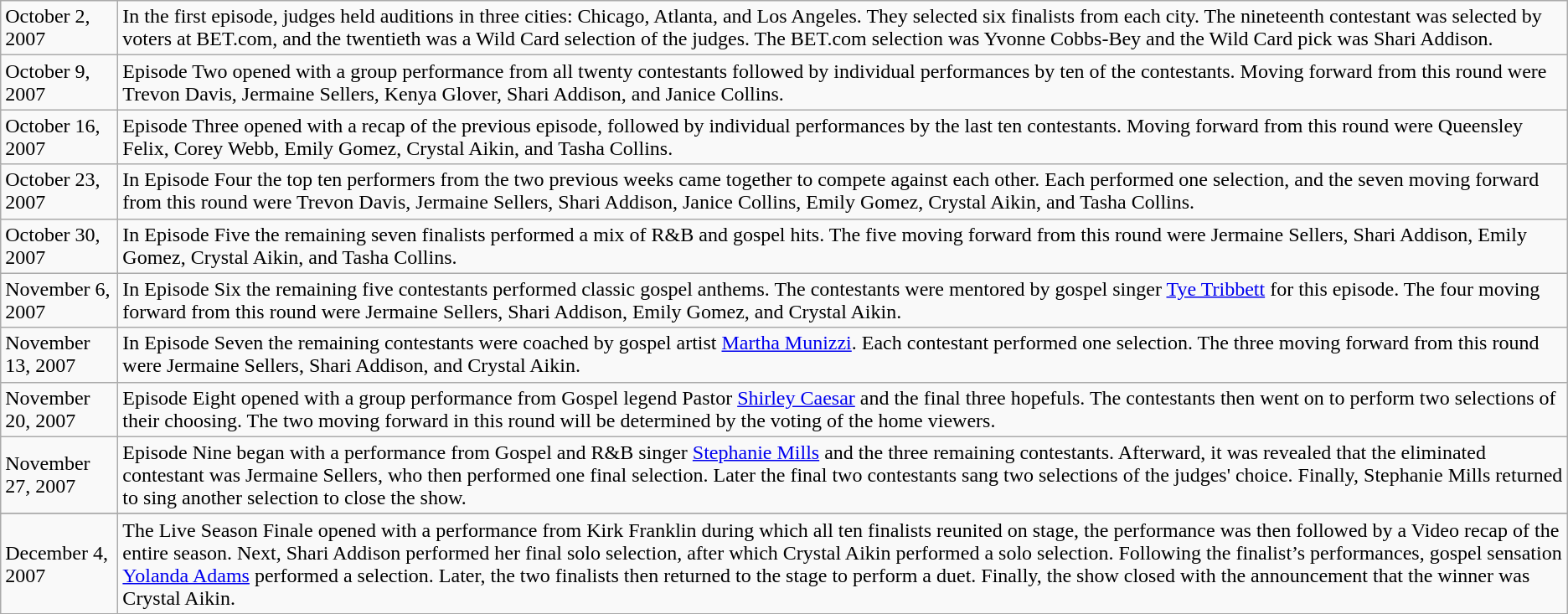<table class="wikitable">
<tr>
<td>October 2, 2007</td>
<td>In the first episode, judges held auditions in three cities: Chicago, Atlanta, and Los Angeles. They selected six finalists from each city. The nineteenth contestant was selected by voters at BET.com, and the twentieth was a Wild Card selection of the judges. The BET.com selection was Yvonne Cobbs-Bey and the Wild Card pick was Shari Addison.</td>
</tr>
<tr>
<td>October 9, 2007</td>
<td>Episode Two opened with a group performance from all twenty contestants followed by individual performances by ten of the contestants. Moving forward from this round were Trevon Davis, Jermaine Sellers, Kenya Glover, Shari Addison, and Janice Collins.</td>
</tr>
<tr>
<td>October 16, 2007</td>
<td>Episode Three opened with a recap of the previous episode, followed by individual performances by the last ten contestants. Moving forward from this round were Queensley Felix, Corey Webb, Emily Gomez, Crystal Aikin, and Tasha Collins.</td>
</tr>
<tr>
<td>October 23, 2007</td>
<td>In Episode Four the top ten performers from the two previous weeks came together to compete against each other. Each performed one selection, and the seven moving forward from this round were Trevon Davis, Jermaine Sellers, Shari Addison, Janice Collins, Emily Gomez, Crystal Aikin, and Tasha Collins.</td>
</tr>
<tr>
<td>October 30, 2007</td>
<td>In Episode Five the remaining seven finalists performed a mix of R&B and gospel hits. The five moving forward from this round were Jermaine Sellers, Shari Addison, Emily Gomez, Crystal Aikin, and Tasha Collins.</td>
</tr>
<tr>
<td>November 6, 2007</td>
<td>In Episode Six the remaining five contestants performed classic gospel anthems. The contestants were mentored by gospel singer <a href='#'>Tye Tribbett</a> for this episode. The four moving forward from this round were Jermaine Sellers, Shari Addison, Emily Gomez, and Crystal Aikin.</td>
</tr>
<tr>
<td>November 13, 2007</td>
<td>In Episode Seven the remaining contestants were coached by gospel artist <a href='#'>Martha Munizzi</a>. Each contestant performed one selection. The three moving forward from this round were Jermaine Sellers, Shari Addison, and Crystal Aikin.</td>
</tr>
<tr>
<td>November 20, 2007</td>
<td>Episode Eight opened with a group performance from Gospel legend Pastor <a href='#'>Shirley Caesar</a> and the final three hopefuls. The contestants then went on to perform two selections of their choosing. The two moving forward in this round will be determined by the voting of the home viewers.</td>
</tr>
<tr>
<td>November 27, 2007</td>
<td>Episode Nine began with a performance from Gospel and R&B singer <a href='#'>Stephanie Mills</a> and the three remaining contestants. Afterward, it was revealed that the eliminated contestant was Jermaine Sellers, who then performed one final selection. Later the final two contestants sang two selections of the judges' choice. Finally, Stephanie Mills returned to sing another selection to close the show.</td>
</tr>
<tr>
</tr>
<tr>
<td>December 4, 2007</td>
<td>The Live Season Finale opened with a performance from Kirk Franklin during which all ten finalists reunited on stage, the performance was then followed by a Video recap of the entire season. Next, Shari Addison performed her final solo selection, after which Crystal Aikin performed a solo selection.  Following the finalist’s performances, gospel sensation <a href='#'>Yolanda Adams</a> performed a selection. Later, the two finalists then returned to the stage to perform a duet. Finally, the show closed with the announcement that the winner was Crystal Aikin.</td>
</tr>
<tr>
</tr>
</table>
